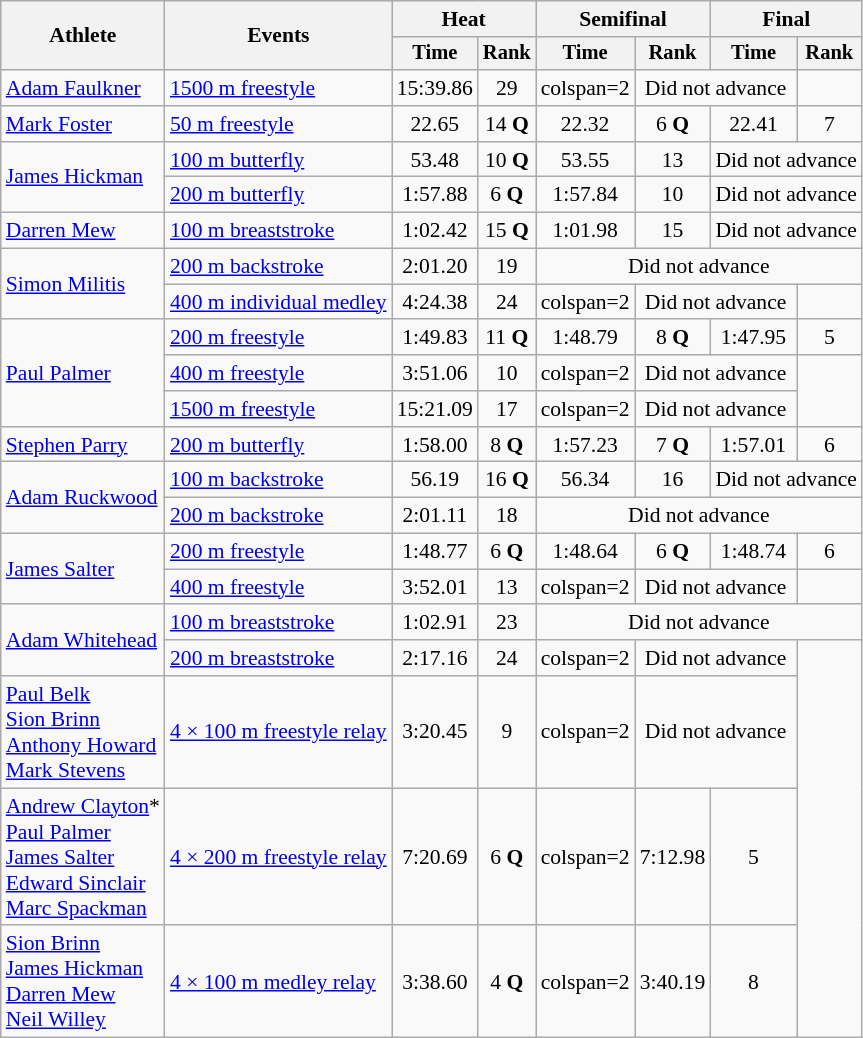<table class=wikitable style="font-size:90%">
<tr>
<th rowspan="2">Athlete</th>
<th rowspan="2">Events</th>
<th colspan="2">Heat</th>
<th colspan="2">Semifinal</th>
<th colspan="2">Final</th>
</tr>
<tr style="font-size:95%">
<th>Time</th>
<th>Rank</th>
<th>Time</th>
<th>Rank</th>
<th>Time</th>
<th>Rank</th>
</tr>
<tr align=center>
<td align=left><a href='#'>Adam Faulkner</a></td>
<td align=left><a href='#'>1500 m freestyle</a></td>
<td>15:39.86</td>
<td>29</td>
<td>colspan=2 </td>
<td colspan=2>Did not advance</td>
</tr>
<tr align=center>
<td align=left><a href='#'>Mark Foster</a></td>
<td align=left><a href='#'>50 m freestyle</a></td>
<td>22.65</td>
<td>14 <strong>Q</strong></td>
<td>22.32</td>
<td>6 <strong>Q</strong></td>
<td>22.41</td>
<td>7</td>
</tr>
<tr align=center>
<td align=left rowspan="2"><a href='#'>James Hickman</a></td>
<td align=left><a href='#'>100 m butterfly</a></td>
<td>53.48</td>
<td>10 <strong>Q</strong></td>
<td>53.55</td>
<td>13</td>
<td colspan=2>Did not advance</td>
</tr>
<tr align=center>
<td align=left><a href='#'>200 m butterfly</a></td>
<td>1:57.88</td>
<td>6 <strong>Q</strong></td>
<td>1:57.84</td>
<td>10</td>
<td colspan=2>Did not advance</td>
</tr>
<tr align=center>
<td align=left><a href='#'>Darren Mew</a></td>
<td align=left><a href='#'>100 m breaststroke</a></td>
<td>1:02.42</td>
<td>15 <strong>Q</strong></td>
<td>1:01.98</td>
<td>15</td>
<td colspan=2>Did not advance</td>
</tr>
<tr align=center>
<td align=left rowspan="2"><a href='#'>Simon Militis</a></td>
<td align=left><a href='#'>200 m backstroke</a></td>
<td>2:01.20</td>
<td>19</td>
<td colspan=4>Did not advance</td>
</tr>
<tr align=center>
<td align=left><a href='#'>400 m individual medley</a></td>
<td>4:24.38</td>
<td>24</td>
<td>colspan=2 </td>
<td colspan=2>Did not advance</td>
</tr>
<tr align=center>
<td align=left rowspan="3"><a href='#'>Paul Palmer</a></td>
<td align=left><a href='#'>200 m freestyle</a></td>
<td>1:49.83</td>
<td>11 <strong>Q</strong></td>
<td>1:48.79</td>
<td>8 <strong>Q</strong></td>
<td>1:47.95</td>
<td>5</td>
</tr>
<tr align=center>
<td align=left><a href='#'>400 m freestyle</a></td>
<td>3:51.06</td>
<td>10</td>
<td>colspan=2 </td>
<td colspan=2>Did not advance</td>
</tr>
<tr align=center>
<td align=left><a href='#'>1500 m freestyle</a></td>
<td>15:21.09</td>
<td>17</td>
<td>colspan=2 </td>
<td colspan=2>Did not advance</td>
</tr>
<tr align=center>
<td align=left><a href='#'>Stephen Parry</a></td>
<td align=left><a href='#'>200 m butterfly</a></td>
<td>1:58.00</td>
<td>8 <strong>Q</strong></td>
<td>1:57.23</td>
<td>7 <strong>Q</strong></td>
<td>1:57.01</td>
<td>6</td>
</tr>
<tr align=center>
<td align=left rowspan="2"><a href='#'>Adam Ruckwood</a></td>
<td align=left><a href='#'>100 m backstroke</a></td>
<td>56.19</td>
<td>16 <strong>Q</strong></td>
<td>56.34</td>
<td>16</td>
<td colspan=2>Did not advance</td>
</tr>
<tr align=center>
<td align=left><a href='#'>200 m backstroke</a></td>
<td>2:01.11</td>
<td>18</td>
<td colspan=4>Did not advance</td>
</tr>
<tr align=center>
<td align=left rowspan="2"><a href='#'>James Salter</a></td>
<td align=left><a href='#'>200 m freestyle</a></td>
<td>1:48.77</td>
<td>6 <strong>Q</strong></td>
<td>1:48.64</td>
<td>6 <strong>Q</strong></td>
<td>1:48.74</td>
<td>6</td>
</tr>
<tr align=center>
<td align=left><a href='#'>400 m freestyle</a></td>
<td>3:52.01</td>
<td>13</td>
<td>colspan=2 </td>
<td colspan=2>Did not advance</td>
</tr>
<tr align=center>
<td align=left rowspan="2"><a href='#'>Adam Whitehead</a></td>
<td align=left><a href='#'>100 m breaststroke</a></td>
<td>1:02.91</td>
<td>23</td>
<td colspan=4>Did not advance</td>
</tr>
<tr align=center>
<td align=left><a href='#'>200 m breaststroke</a></td>
<td>2:17.16</td>
<td>24</td>
<td>colspan=2 </td>
<td colspan=2>Did not advance</td>
</tr>
<tr align=center>
<td align=left><a href='#'>Paul Belk</a><br><a href='#'>Sion Brinn</a><br><a href='#'>Anthony Howard</a><br><a href='#'>Mark Stevens</a></td>
<td align=left><a href='#'>4 × 100 m freestyle relay</a></td>
<td>3:20.45</td>
<td>9</td>
<td>colspan=2 </td>
<td colspan=2>Did not advance</td>
</tr>
<tr align=center>
<td align=left><a href='#'>Andrew Clayton</a>*<br><a href='#'>Paul Palmer</a><br><a href='#'>James Salter</a><br><a href='#'>Edward Sinclair</a><br><a href='#'>Marc Spackman</a></td>
<td align=left><a href='#'>4 × 200 m freestyle relay</a></td>
<td>7:20.69</td>
<td>6 <strong>Q</strong></td>
<td>colspan=2 </td>
<td>7:12.98</td>
<td>5</td>
</tr>
<tr align=center>
<td align=left><a href='#'>Sion Brinn</a><br><a href='#'>James Hickman</a><br><a href='#'>Darren Mew</a><br><a href='#'>Neil Willey</a></td>
<td align=left><a href='#'>4 × 100 m medley relay</a></td>
<td>3:38.60</td>
<td>4 <strong>Q</strong></td>
<td>colspan=2 </td>
<td>3:40.19</td>
<td>8</td>
</tr>
</table>
